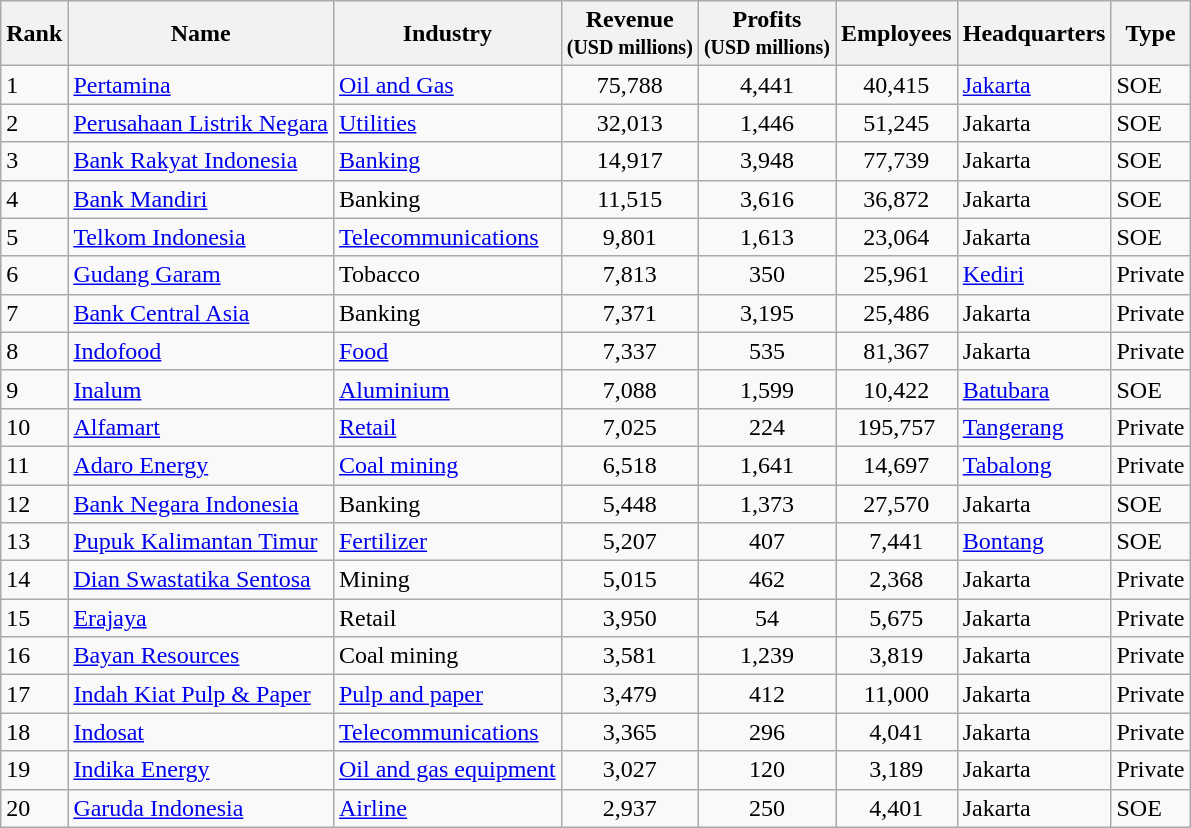<table class="wikitable sortable">
<tr>
<th>Rank</th>
<th>Name</th>
<th>Industry</th>
<th>Revenue<br><small>(USD millions)</small></th>
<th>Profits<br><small>(USD millions)</small></th>
<th>Employees</th>
<th>Headquarters</th>
<th>Type</th>
</tr>
<tr>
<td>1</td>
<td><a href='#'>Pertamina</a></td>
<td><a href='#'>Oil and Gas</a></td>
<td style="text-align:center;">75,788</td>
<td style="text-align:center;">4,441</td>
<td style="text-align:center;">40,415</td>
<td><a href='#'>Jakarta</a></td>
<td>SOE</td>
</tr>
<tr>
<td>2</td>
<td><a href='#'>Perusahaan Listrik Negara</a></td>
<td><a href='#'>Utilities</a></td>
<td style="text-align:center;">32,013</td>
<td style="text-align:center;">1,446</td>
<td style="text-align:center;">51,245</td>
<td>Jakarta</td>
<td>SOE</td>
</tr>
<tr>
<td>3</td>
<td><a href='#'>Bank Rakyat Indonesia</a></td>
<td><a href='#'>Banking</a></td>
<td style="text-align:center;">14,917</td>
<td style="text-align:center;">3,948</td>
<td style="text-align:center;">77,739</td>
<td>Jakarta</td>
<td>SOE</td>
</tr>
<tr>
<td>4</td>
<td><a href='#'>Bank Mandiri</a></td>
<td>Banking</td>
<td style="text-align:center;">11,515</td>
<td style="text-align:center;">3,616</td>
<td style="text-align:center;">36,872</td>
<td>Jakarta</td>
<td>SOE</td>
</tr>
<tr>
<td>5</td>
<td><a href='#'>Telkom Indonesia</a></td>
<td><a href='#'>Telecommunications</a></td>
<td style="text-align:center;">9,801</td>
<td style="text-align:center;">1,613</td>
<td style="text-align:center;">23,064</td>
<td>Jakarta</td>
<td>SOE</td>
</tr>
<tr>
<td>6</td>
<td><a href='#'>Gudang Garam</a></td>
<td>Tobacco</td>
<td style="text-align:center;">7,813</td>
<td style="text-align:center;">350</td>
<td style="text-align:center;">25,961</td>
<td><a href='#'>Kediri</a></td>
<td>Private</td>
</tr>
<tr>
<td>7</td>
<td><a href='#'>Bank Central Asia</a></td>
<td>Banking</td>
<td style="text-align:center;">7,371</td>
<td style="text-align:center;">3,195</td>
<td style="text-align:center;">25,486</td>
<td>Jakarta</td>
<td>Private</td>
</tr>
<tr>
<td>8</td>
<td><a href='#'>Indofood</a></td>
<td><a href='#'>Food</a></td>
<td style="text-align:center;">7,337</td>
<td style="text-align:center;">535</td>
<td style="text-align:center;">81,367</td>
<td>Jakarta</td>
<td>Private</td>
</tr>
<tr>
<td>9</td>
<td><a href='#'>Inalum</a></td>
<td><a href='#'>Aluminium</a></td>
<td style="text-align:center;">7,088</td>
<td style="text-align:center;">1,599</td>
<td style="text-align:center;">10,422</td>
<td><a href='#'>Batubara</a></td>
<td>SOE</td>
</tr>
<tr>
<td>10</td>
<td><a href='#'>Alfamart</a></td>
<td><a href='#'>Retail</a></td>
<td style="text-align:center;">7,025</td>
<td style="text-align:center;">224</td>
<td style="text-align:center;">195,757</td>
<td><a href='#'>Tangerang</a></td>
<td>Private</td>
</tr>
<tr>
<td>11</td>
<td><a href='#'>Adaro Energy</a></td>
<td><a href='#'>Coal mining</a></td>
<td style="text-align:center;">6,518</td>
<td style="text-align:center;">1,641</td>
<td style="text-align:center;">14,697</td>
<td><a href='#'>Tabalong</a></td>
<td>Private</td>
</tr>
<tr>
<td>12</td>
<td><a href='#'>Bank Negara Indonesia</a></td>
<td>Banking</td>
<td style="text-align:center;">5,448</td>
<td style="text-align:center;">1,373</td>
<td style="text-align:center;">27,570</td>
<td>Jakarta</td>
<td>SOE</td>
</tr>
<tr>
<td>13</td>
<td><a href='#'>Pupuk Kalimantan Timur</a></td>
<td><a href='#'>Fertilizer</a></td>
<td style="text-align:center;">5,207</td>
<td style="text-align:center;">407</td>
<td style="text-align:center;">7,441</td>
<td><a href='#'>Bontang</a></td>
<td>SOE</td>
</tr>
<tr>
<td>14</td>
<td><a href='#'>Dian Swastatika Sentosa</a></td>
<td>Mining</td>
<td style="text-align:center;">5,015</td>
<td style="text-align:center;">462</td>
<td style="text-align:center;">2,368</td>
<td>Jakarta</td>
<td>Private</td>
</tr>
<tr>
<td>15</td>
<td><a href='#'>Erajaya</a></td>
<td>Retail</td>
<td style="text-align:center;">3,950</td>
<td style="text-align:center;">54</td>
<td style="text-align:center;">5,675</td>
<td>Jakarta</td>
<td>Private</td>
</tr>
<tr>
<td>16</td>
<td><a href='#'>Bayan Resources</a></td>
<td>Coal mining</td>
<td style="text-align:center;">3,581</td>
<td style="text-align:center;">1,239</td>
<td style="text-align:center;">3,819</td>
<td>Jakarta</td>
<td>Private</td>
</tr>
<tr>
<td>17</td>
<td><a href='#'>Indah Kiat Pulp & Paper</a></td>
<td><a href='#'>Pulp and paper</a></td>
<td style="text-align:center;">3,479</td>
<td style="text-align:center;">412</td>
<td style="text-align:center;">11,000</td>
<td>Jakarta</td>
<td>Private</td>
</tr>
<tr>
<td>18</td>
<td><a href='#'>Indosat</a></td>
<td><a href='#'>Telecommunications</a></td>
<td style="text-align:center;">3,365</td>
<td style="text-align:center;">296</td>
<td style="text-align:center;">4,041</td>
<td>Jakarta</td>
<td>Private</td>
</tr>
<tr>
<td>19</td>
<td><a href='#'>Indika Energy</a></td>
<td><a href='#'>Oil and gas equipment</a></td>
<td style="text-align:center;">3,027</td>
<td style="text-align:center;">120</td>
<td style="text-align:center;">3,189</td>
<td>Jakarta</td>
<td>Private</td>
</tr>
<tr>
<td>20</td>
<td><a href='#'>Garuda Indonesia</a></td>
<td><a href='#'>Airline</a></td>
<td style="text-align:center;">2,937</td>
<td style="text-align:center;">250</td>
<td style="text-align:center;">4,401</td>
<td>Jakarta</td>
<td>SOE</td>
</tr>
</table>
